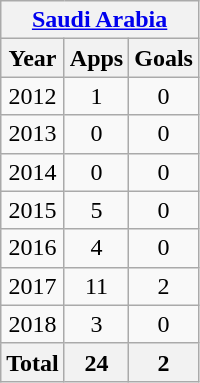<table class="wikitable" style="text-align:center">
<tr>
<th colspan=3><a href='#'>Saudi Arabia</a></th>
</tr>
<tr>
<th>Year</th>
<th>Apps</th>
<th>Goals</th>
</tr>
<tr>
<td>2012</td>
<td>1</td>
<td>0</td>
</tr>
<tr>
<td>2013</td>
<td>0</td>
<td>0</td>
</tr>
<tr>
<td>2014</td>
<td>0</td>
<td>0</td>
</tr>
<tr>
<td>2015</td>
<td>5</td>
<td>0</td>
</tr>
<tr>
<td>2016</td>
<td>4</td>
<td>0</td>
</tr>
<tr>
<td>2017</td>
<td>11</td>
<td>2</td>
</tr>
<tr>
<td>2018</td>
<td>3</td>
<td>0</td>
</tr>
<tr>
<th>Total</th>
<th>24</th>
<th>2</th>
</tr>
</table>
